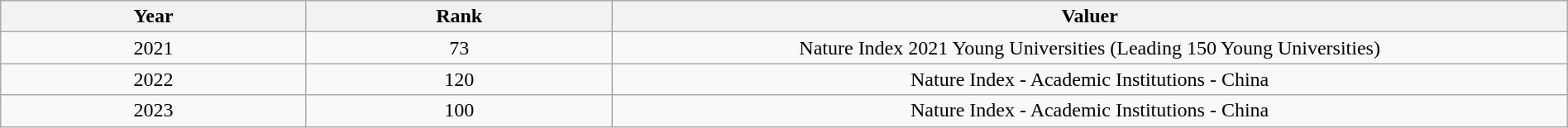<table class="wikitable sortable" width="100%">
<tr>
<th width="8%">Year</th>
<th width="8%">Rank</th>
<th width="25%">Valuer</th>
</tr>
<tr>
<td align="center">2021</td>
<td align="center">73</td>
<td align="center">Nature Index 2021 Young Universities (Leading 150 Young Universities)</td>
</tr>
<tr>
<td align="center">2022</td>
<td align="center">120</td>
<td align="center">Nature Index - Academic Institutions - China</td>
</tr>
<tr>
<td align="center">2023</td>
<td align="center">100</td>
<td align="center">Nature Index - Academic Institutions - China</td>
</tr>
</table>
